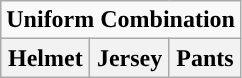<table class="wikitable">
<tr>
<td align="center" Colspan="3"><strong>Uniform Combination</strong></td>
</tr>
<tr align="center">
<th>Helmet</th>
<th>Jersey</th>
<th>Pants</th>
</tr>
</table>
